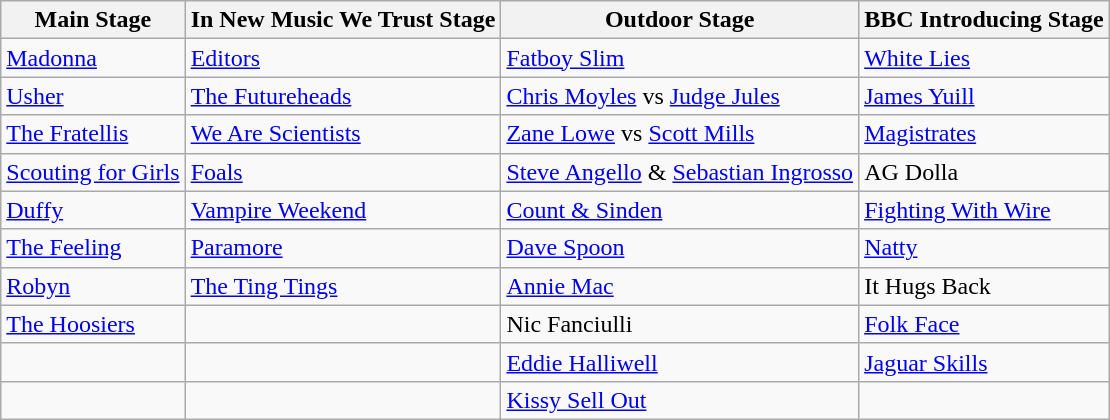<table class="wikitable">
<tr>
<th>Main Stage</th>
<th>In New Music We Trust Stage</th>
<th>Outdoor Stage</th>
<th>BBC Introducing Stage</th>
</tr>
<tr>
<td><a href='#'>Madonna</a></td>
<td><a href='#'>Editors</a></td>
<td><a href='#'>Fatboy Slim</a></td>
<td><a href='#'>White Lies</a></td>
</tr>
<tr>
<td><a href='#'>Usher</a></td>
<td><a href='#'>The Futureheads</a></td>
<td><a href='#'>Chris Moyles</a> vs <a href='#'>Judge Jules</a></td>
<td><a href='#'>James Yuill</a></td>
</tr>
<tr>
<td><a href='#'>The Fratellis</a></td>
<td><a href='#'>We Are Scientists</a></td>
<td><a href='#'>Zane Lowe</a> vs <a href='#'>Scott Mills</a></td>
<td><a href='#'>Magistrates</a></td>
</tr>
<tr>
<td><a href='#'>Scouting for Girls</a></td>
<td><a href='#'>Foals</a></td>
<td><a href='#'>Steve Angello</a> & <a href='#'>Sebastian Ingrosso</a></td>
<td>AG Dolla</td>
</tr>
<tr>
<td><a href='#'>Duffy</a></td>
<td><a href='#'>Vampire Weekend</a></td>
<td><a href='#'>Count & Sinden</a></td>
<td><a href='#'>Fighting With Wire</a></td>
</tr>
<tr>
<td><a href='#'>The Feeling</a></td>
<td><a href='#'>Paramore</a></td>
<td><a href='#'>Dave Spoon</a></td>
<td><a href='#'>Natty</a></td>
</tr>
<tr>
<td><a href='#'>Robyn</a></td>
<td><a href='#'>The Ting Tings</a></td>
<td><a href='#'>Annie Mac</a></td>
<td>It Hugs Back</td>
</tr>
<tr>
<td><a href='#'>The Hoosiers</a></td>
<td></td>
<td>Nic Fanciulli</td>
<td><a href='#'>Folk Face</a></td>
</tr>
<tr>
<td></td>
<td></td>
<td><a href='#'>Eddie Halliwell</a></td>
<td><a href='#'>Jaguar Skills</a></td>
</tr>
<tr>
<td></td>
<td></td>
<td><a href='#'>Kissy Sell Out</a></td>
<td></td>
</tr>
</table>
